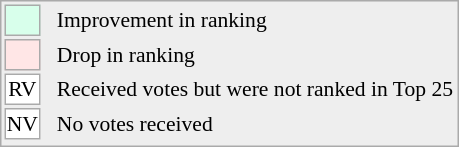<table align="right" style="font-size:90%; border:1px solid #aaaaaa; white-space:nowrap; background:#eeeeee;">
<tr>
<td style="background:#d8ffeb; width:20px; border:1px solid #aaaaaa;"> </td>
<td rowspan="5"> </td>
<td>Improvement in ranking</td>
</tr>
<tr>
<td style="background:#ffe6e6; width:20px; border:1px solid #aaaaaa;"> </td>
<td>Drop in ranking</td>
</tr>
<tr>
<td align="center" style="width:20px; border:1px solid #aaaaaa; background:white;">RV</td>
<td>Received votes but were not ranked in Top 25</td>
</tr>
<tr>
<td align="center" style="width:20px; border:1px solid #aaaaaa; background:white;">NV</td>
<td>No votes received</td>
</tr>
<tr>
</tr>
</table>
